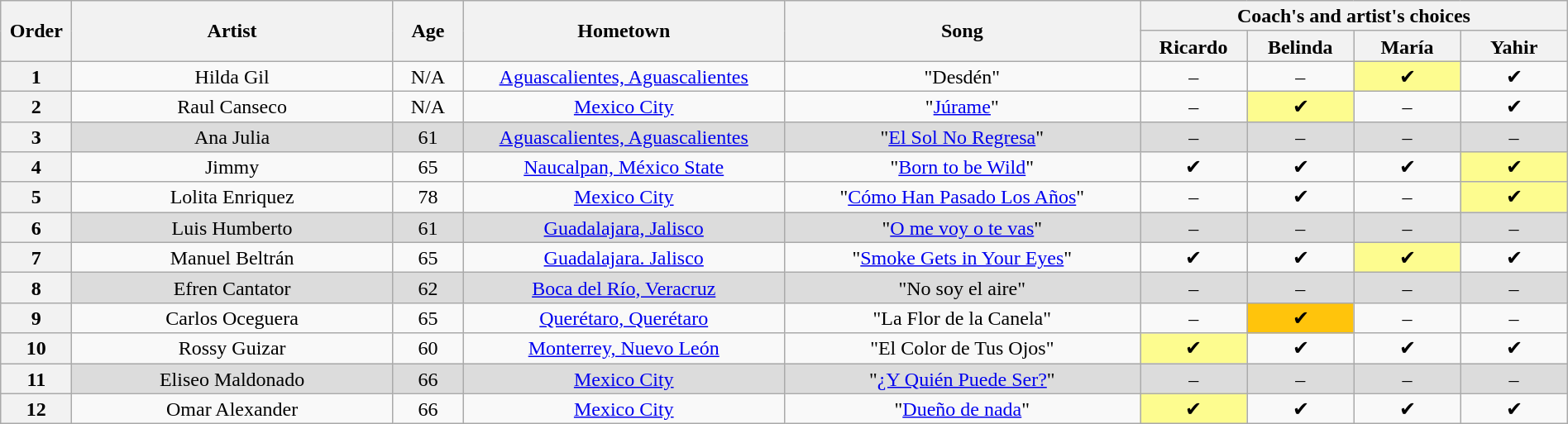<table class="wikitable" style="text-align:center; line-height:17px; width:100%">
<tr>
<th scope="col" rowspan="2" style="width:04%">Order</th>
<th scope="col" rowspan="2" style="width:18%">Artist</th>
<th scope="col" rowspan="2" style="width:04%">Age</th>
<th scope="col" rowspan="2" style="width:18%">Hometown</th>
<th scope="col" rowspan="2" style="width:20%">Song</th>
<th scope="col" colspan="4" style="width:24%">Coach's and artist's choices</th>
</tr>
<tr>
<th style="width:06%">Ricardo</th>
<th style="width:06%">Belinda</th>
<th style="width:06%">María</th>
<th style="width:06%">Yahir</th>
</tr>
<tr>
<th>1</th>
<td>Hilda Gil</td>
<td>N/A</td>
<td><a href='#'>Aguascalientes, Aguascalientes</a></td>
<td>"Desdén"</td>
<td>–</td>
<td>–</td>
<td style="background:#fdfc8f">✔</td>
<td>✔</td>
</tr>
<tr>
<th>2</th>
<td>Raul Canseco</td>
<td>N/A</td>
<td><a href='#'>Mexico City</a></td>
<td>"<a href='#'>Júrame</a>"</td>
<td>–</td>
<td style="background:#fdfc8f">✔</td>
<td>–</td>
<td>✔</td>
</tr>
<tr style="background:#dcdcdc">
<th>3</th>
<td>Ana Julia</td>
<td>61</td>
<td><a href='#'>Aguascalientes, Aguascalientes</a></td>
<td>"<a href='#'>El Sol No Regresa</a>"</td>
<td>–</td>
<td>–</td>
<td>–</td>
<td>–</td>
</tr>
<tr>
<th>4</th>
<td>Jimmy</td>
<td>65</td>
<td><a href='#'>Naucalpan, México State</a></td>
<td>"<a href='#'>Born to be Wild</a>"</td>
<td>✔</td>
<td>✔</td>
<td>✔</td>
<td style="background:#fdfc8f">✔</td>
</tr>
<tr>
<th>5</th>
<td>Lolita Enriquez</td>
<td>78</td>
<td><a href='#'>Mexico City</a></td>
<td>"<a href='#'>Cómo Han Pasado Los Años</a>"</td>
<td>–</td>
<td>✔</td>
<td>–</td>
<td style="background:#fdfc8f">✔</td>
</tr>
<tr style="background:#dcdcdc">
<th>6</th>
<td>Luis Humberto</td>
<td>61</td>
<td><a href='#'>Guadalajara, Jalisco</a></td>
<td>"<a href='#'>O me voy o te vas</a>"</td>
<td>–</td>
<td>–</td>
<td>–</td>
<td>–</td>
</tr>
<tr>
<th>7</th>
<td>Manuel Beltrán</td>
<td>65</td>
<td><a href='#'>Guadalajara. Jalisco</a></td>
<td>"<a href='#'>Smoke Gets in Your Eyes</a>"</td>
<td>✔</td>
<td>✔</td>
<td style="background:#fdfc8f">✔</td>
<td>✔</td>
</tr>
<tr style="background:#dcdcdc">
<th>8</th>
<td>Efren Cantator</td>
<td>62</td>
<td><a href='#'>Boca del Río, Veracruz</a></td>
<td>"No soy el aire"</td>
<td>–</td>
<td>–</td>
<td>–</td>
<td>–</td>
</tr>
<tr>
<th>9</th>
<td>Carlos Oceguera</td>
<td>65</td>
<td><a href='#'>Querétaro, Querétaro</a></td>
<td>"La Flor de la Canela"</td>
<td>–</td>
<td style="background:#ffc40c">✔</td>
<td>–</td>
<td>–</td>
</tr>
<tr>
<th>10</th>
<td>Rossy Guizar</td>
<td>60</td>
<td><a href='#'>Monterrey, Nuevo León</a></td>
<td>"El Color de Tus Ojos"</td>
<td style="background:#fdfc8f">✔</td>
<td>✔</td>
<td>✔</td>
<td>✔</td>
</tr>
<tr style="background:#dcdcdc">
<th>11</th>
<td>Eliseo Maldonado</td>
<td>66</td>
<td><a href='#'>Mexico City</a></td>
<td>"<a href='#'>¿Y Quién Puede Ser?</a>"</td>
<td>–</td>
<td>–</td>
<td>–</td>
<td>–</td>
</tr>
<tr>
<th>12</th>
<td>Omar Alexander</td>
<td>66</td>
<td><a href='#'>Mexico City</a></td>
<td>"<a href='#'>Dueño de nada</a>"</td>
<td style="background:#fdfc8f">✔</td>
<td>✔</td>
<td>✔</td>
<td>✔</td>
</tr>
</table>
